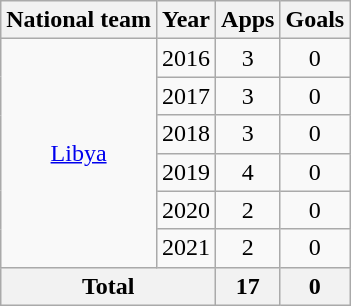<table class="wikitable" style="text-align:center">
<tr>
<th>National team</th>
<th>Year</th>
<th>Apps</th>
<th>Goals</th>
</tr>
<tr>
<td rowspan="6"><a href='#'>Libya</a></td>
<td>2016</td>
<td>3</td>
<td>0</td>
</tr>
<tr>
<td>2017</td>
<td>3</td>
<td>0</td>
</tr>
<tr>
<td>2018</td>
<td>3</td>
<td>0</td>
</tr>
<tr>
<td>2019</td>
<td>4</td>
<td>0</td>
</tr>
<tr>
<td>2020</td>
<td>2</td>
<td>0</td>
</tr>
<tr>
<td>2021</td>
<td>2</td>
<td>0</td>
</tr>
<tr>
<th colspan=2>Total</th>
<th>17</th>
<th>0</th>
</tr>
</table>
